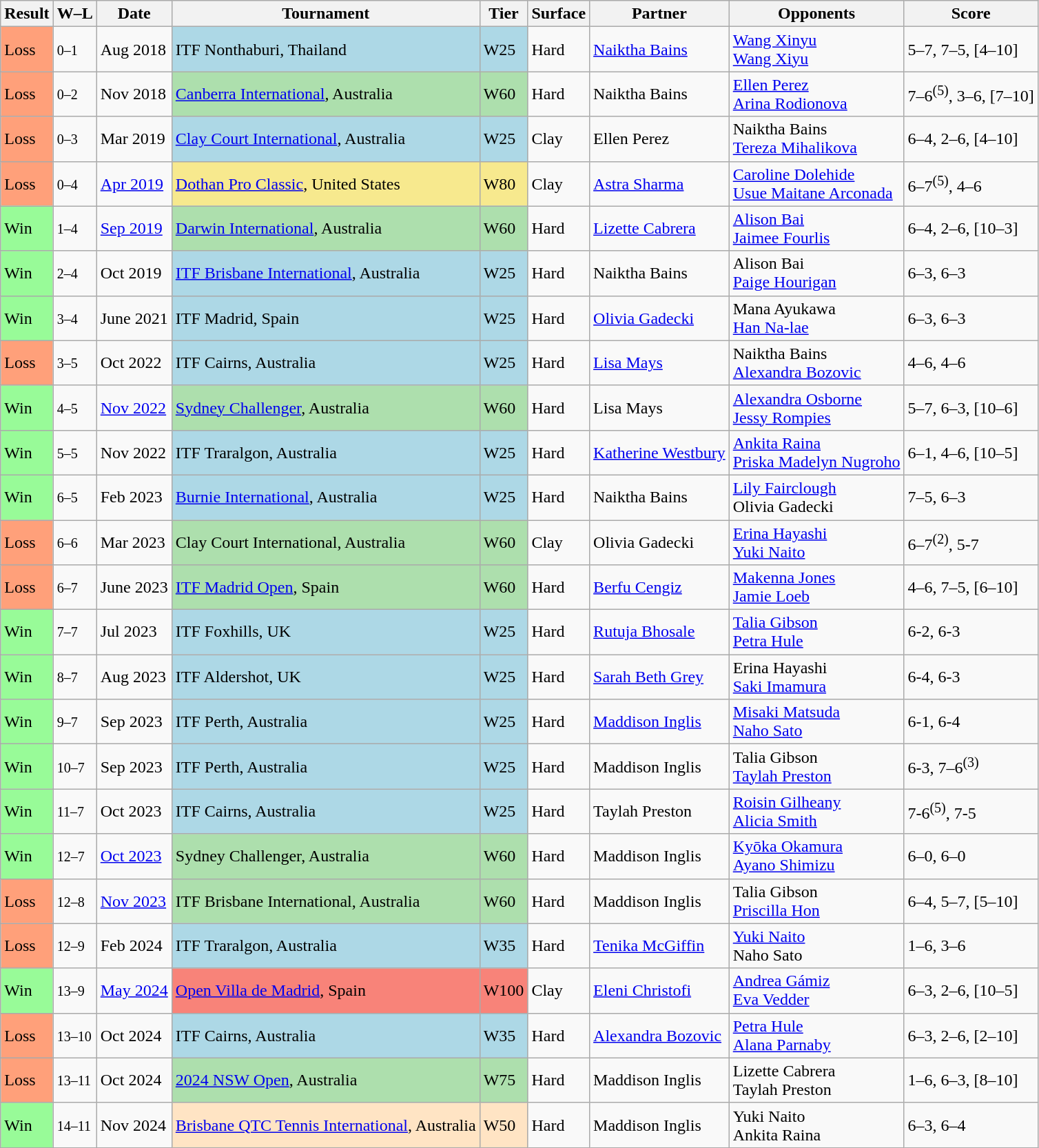<table class="sortable wikitable">
<tr>
<th>Result</th>
<th class=unsortable>W–L</th>
<th>Date</th>
<th>Tournament</th>
<th>Tier</th>
<th>Surface</th>
<th>Partner</th>
<th>Opponents</th>
<th class=unsortable>Score</th>
</tr>
<tr>
<td style=background:#ffa07a;>Loss</td>
<td><small>0–1</small></td>
<td>Aug 2018</td>
<td style=background:lightblue;>ITF Nonthaburi, Thailand</td>
<td style=background:lightblue;>W25</td>
<td>Hard</td>
<td> <a href='#'>Naiktha Bains</a></td>
<td> <a href='#'>Wang Xinyu</a> <br>  <a href='#'>Wang Xiyu</a></td>
<td>5–7, 7–5, [4–10]</td>
</tr>
<tr>
<td style=background:#ffa07a;>Loss</td>
<td><small>0–2</small></td>
<td>Nov 2018</td>
<td style=background:#addfad><a href='#'>Canberra International</a>, Australia</td>
<td style=background:#addfad>W60</td>
<td>Hard</td>
<td> Naiktha Bains</td>
<td> <a href='#'>Ellen Perez</a> <br>  <a href='#'>Arina Rodionova</a></td>
<td>7–6<sup>(5)</sup>, 3–6, [7–10]</td>
</tr>
<tr>
<td style=background:#ffa07a;>Loss</td>
<td><small>0–3</small></td>
<td>Mar 2019</td>
<td style=background:lightblue;><a href='#'>Clay Court International</a>, Australia</td>
<td style=background:lightblue;>W25</td>
<td>Clay</td>
<td> Ellen Perez</td>
<td> Naiktha Bains <br>  <a href='#'>Tereza Mihalikova</a></td>
<td>6–4, 2–6, [4–10]</td>
</tr>
<tr>
<td style=background:#ffa07a;>Loss</td>
<td><small>0–4</small></td>
<td><a href='#'>Apr 2019</a></td>
<td style=background:#f7e98e;><a href='#'>Dothan Pro Classic</a>, United States</td>
<td style=background:#f7e98e;>W80</td>
<td>Clay</td>
<td> <a href='#'>Astra Sharma</a></td>
<td> <a href='#'>Caroline Dolehide</a> <br>  <a href='#'>Usue Maitane Arconada</a></td>
<td>6–7<sup>(5)</sup>, 4–6</td>
</tr>
<tr>
<td style=background:#98fb98;>Win</td>
<td><small>1–4</small></td>
<td><a href='#'>Sep 2019</a></td>
<td style=background:#addfad><a href='#'>Darwin International</a>, Australia</td>
<td style=background:#addfad>W60</td>
<td>Hard</td>
<td> <a href='#'>Lizette Cabrera</a></td>
<td> <a href='#'>Alison Bai</a> <br>  <a href='#'>Jaimee Fourlis</a></td>
<td>6–4, 2–6, [10–3]</td>
</tr>
<tr>
<td style=background:#98fb98;>Win</td>
<td><small>2–4</small></td>
<td>Oct 2019</td>
<td style=background:lightblue;><a href='#'>ITF Brisbane International</a>, Australia</td>
<td style=background:lightblue;>W25</td>
<td>Hard</td>
<td> Naiktha Bains</td>
<td> Alison Bai <br>  <a href='#'>Paige Hourigan</a></td>
<td>6–3, 6–3</td>
</tr>
<tr>
<td style=background:#98fb98;>Win</td>
<td><small>3–4</small></td>
<td>June 2021</td>
<td style=background:lightblue;>ITF Madrid, Spain</td>
<td style=background:lightblue;>W25</td>
<td>Hard</td>
<td> <a href='#'>Olivia Gadecki</a></td>
<td> Mana Ayukawa <br>  <a href='#'>Han Na-lae</a></td>
<td>6–3, 6–3</td>
</tr>
<tr>
<td style=background:#ffa07a;>Loss</td>
<td><small>3–5</small></td>
<td>Oct 2022</td>
<td style=background:lightblue;>ITF Cairns, Australia</td>
<td style=background:lightblue;>W25</td>
<td>Hard</td>
<td> <a href='#'>Lisa Mays</a></td>
<td> Naiktha Bains <br>  <a href='#'>Alexandra Bozovic</a></td>
<td>4–6, 4–6</td>
</tr>
<tr>
<td style=background:#98fb98;>Win</td>
<td><small>4–5</small></td>
<td><a href='#'>Nov 2022</a></td>
<td style=background:#addfad><a href='#'>Sydney Challenger</a>, Australia</td>
<td style=background:#addfad>W60</td>
<td>Hard</td>
<td> Lisa Mays</td>
<td> <a href='#'>Alexandra Osborne</a> <br>  <a href='#'>Jessy Rompies</a></td>
<td>5–7, 6–3, [10–6]</td>
</tr>
<tr>
<td style=background:#98fb98>Win</td>
<td><small>5–5</small></td>
<td>Nov 2022</td>
<td style=background:lightblue;>ITF Traralgon, Australia</td>
<td style=background:lightblue;>W25</td>
<td>Hard</td>
<td> <a href='#'>Katherine Westbury</a></td>
<td> <a href='#'>Ankita Raina</a> <br>  <a href='#'>Priska Madelyn Nugroho</a></td>
<td>6–1, 4–6, [10–5]</td>
</tr>
<tr>
<td style=background:#98fb98>Win</td>
<td><small>6–5</small></td>
<td>Feb 2023</td>
<td style=background:lightblue;><a href='#'>Burnie International</a>, Australia</td>
<td style=background:lightblue;>W25</td>
<td>Hard</td>
<td> Naiktha Bains</td>
<td> <a href='#'>Lily Fairclough</a> <br>  Olivia Gadecki</td>
<td>7–5, 6–3</td>
</tr>
<tr>
<td style=background:#ffa07a;>Loss</td>
<td><small>6–6</small></td>
<td>Mar 2023</td>
<td style=background:#addfad>Clay Court International, Australia</td>
<td style=background:#addfad>W60</td>
<td>Clay</td>
<td> Olivia Gadecki</td>
<td> <a href='#'>Erina Hayashi</a> <br>  <a href='#'>Yuki Naito</a></td>
<td>6–7<sup>(2)</sup>, 5-7</td>
</tr>
<tr>
<td style=background:#ffa07a;>Loss</td>
<td><small>6–7</small></td>
<td>June 2023</td>
<td style=background:#addfad><a href='#'>ITF Madrid Open</a>, Spain</td>
<td style=background:#addfad>W60</td>
<td>Hard</td>
<td> <a href='#'>Berfu Cengiz</a></td>
<td> <a href='#'>Makenna Jones</a> <br>  <a href='#'>Jamie Loeb</a></td>
<td>4–6, 7–5, [6–10]</td>
</tr>
<tr>
<td style=background:#98fb98>Win</td>
<td><small>7–7</small></td>
<td>Jul 2023</td>
<td style=background:lightblue;>ITF Foxhills, UK</td>
<td style=background:lightblue;>W25</td>
<td>Hard</td>
<td> <a href='#'>Rutuja Bhosale</a></td>
<td> <a href='#'>Talia Gibson</a> <br>  <a href='#'>Petra Hule</a></td>
<td>6-2, 6-3</td>
</tr>
<tr>
<td style=background:#98fb98>Win</td>
<td><small>8–7</small></td>
<td>Aug 2023</td>
<td style=background:lightblue;>ITF Aldershot, UK</td>
<td style=background:lightblue;>W25</td>
<td>Hard</td>
<td> <a href='#'>Sarah Beth Grey</a></td>
<td> Erina Hayashi <br>  <a href='#'>Saki Imamura</a></td>
<td>6-4, 6-3</td>
</tr>
<tr>
<td style=background:#98fb98>Win</td>
<td><small>9–7</small></td>
<td>Sep 2023</td>
<td style=background:lightblue;>ITF Perth, Australia</td>
<td style=background:lightblue;>W25</td>
<td>Hard</td>
<td> <a href='#'>Maddison Inglis</a></td>
<td> <a href='#'>Misaki Matsuda</a> <br>  <a href='#'>Naho Sato</a></td>
<td>6-1, 6-4</td>
</tr>
<tr>
<td style=background:#98fb98>Win</td>
<td><small>10–7</small></td>
<td>Sep 2023</td>
<td style=background:lightblue;>ITF Perth, Australia</td>
<td style=background:lightblue;>W25</td>
<td>Hard</td>
<td> Maddison Inglis</td>
<td> Talia Gibson <br>  <a href='#'>Taylah Preston</a></td>
<td>6-3, 7–6<sup>(3)</sup></td>
</tr>
<tr>
<td style=background:#98fb98>Win</td>
<td><small>11–7</small></td>
<td>Oct 2023</td>
<td style=background:lightblue;>ITF Cairns, Australia</td>
<td style=background:lightblue;>W25</td>
<td>Hard</td>
<td> Taylah Preston</td>
<td> <a href='#'>Roisin Gilheany</a> <br>  <a href='#'>Alicia Smith</a></td>
<td>7-6<sup>(5)</sup>, 7-5</td>
</tr>
<tr>
<td style="background:#98fb98;">Win</td>
<td><small>12–7</small></td>
<td><a href='#'>Oct 2023</a></td>
<td style="background:#addfad;">Sydney Challenger, Australia</td>
<td style="background:#addfad;">W60</td>
<td>Hard</td>
<td> Maddison Inglis</td>
<td> <a href='#'>Kyōka Okamura</a> <br>  <a href='#'>Ayano Shimizu</a></td>
<td>6–0, 6–0</td>
</tr>
<tr>
<td style=background:#ffa07a;>Loss</td>
<td><small>12–8</small></td>
<td><a href='#'>Nov 2023</a></td>
<td style="background:#addfad;">ITF Brisbane International, Australia</td>
<td style="background:#addfad;">W60</td>
<td>Hard</td>
<td> Maddison Inglis</td>
<td> Talia Gibson <br>  <a href='#'>Priscilla Hon</a></td>
<td>6–4, 5–7, [5–10]</td>
</tr>
<tr>
<td style=background:#ffa07a;>Loss</td>
<td><small>12–9</small></td>
<td>Feb 2024</td>
<td style=background:lightblue;>ITF Traralgon, Australia</td>
<td style=background:lightblue;>W35</td>
<td>Hard</td>
<td> <a href='#'>Tenika McGiffin</a></td>
<td> <a href='#'>Yuki Naito</a> <br>  Naho Sato</td>
<td>1–6, 3–6</td>
</tr>
<tr>
<td style="background:#98fb98;">Win</td>
<td><small>13–9</small></td>
<td><a href='#'>May 2024</a></td>
<td style="background:#f88379;"><a href='#'>Open Villa de Madrid</a>, Spain</td>
<td style="background:#f88379;">W100</td>
<td>Clay</td>
<td> <a href='#'>Eleni Christofi</a></td>
<td> <a href='#'>Andrea Gámiz</a> <br>  <a href='#'>Eva Vedder</a></td>
<td>6–3, 2–6, [10–5]</td>
</tr>
<tr>
<td style=background:#ffa07a;>Loss</td>
<td><small>13–10</small></td>
<td>Oct 2024</td>
<td style=background:lightblue;>ITF Cairns, Australia</td>
<td style=background:lightblue;>W35</td>
<td>Hard</td>
<td> <a href='#'>Alexandra Bozovic</a></td>
<td> <a href='#'>Petra Hule</a> <br>  <a href='#'>Alana Parnaby</a></td>
<td>6–3, 2–6, [2–10]</td>
</tr>
<tr>
<td style=background:#ffa07a;>Loss</td>
<td><small>13–11</small></td>
<td>Oct 2024</td>
<td style="background:#addfad;"><a href='#'>2024 NSW Open</a>, Australia</td>
<td style="background:#addfad;">W75</td>
<td>Hard</td>
<td> Maddison Inglis</td>
<td> Lizette Cabrera <br>  Taylah Preston</td>
<td>1–6, 6–3, [8–10]</td>
</tr>
<tr>
<td style="background:#98fb98;">Win</td>
<td><small>14–11</small></td>
<td>Nov 2024</td>
<td style="background:#ffe4c4;"><a href='#'>Brisbane QTC Tennis International</a>, Australia</td>
<td style="background:#ffe4c4;">W50</td>
<td>Hard</td>
<td> Maddison Inglis</td>
<td> Yuki Naito <br>  Ankita Raina</td>
<td>6–3, 6–4</td>
</tr>
</table>
